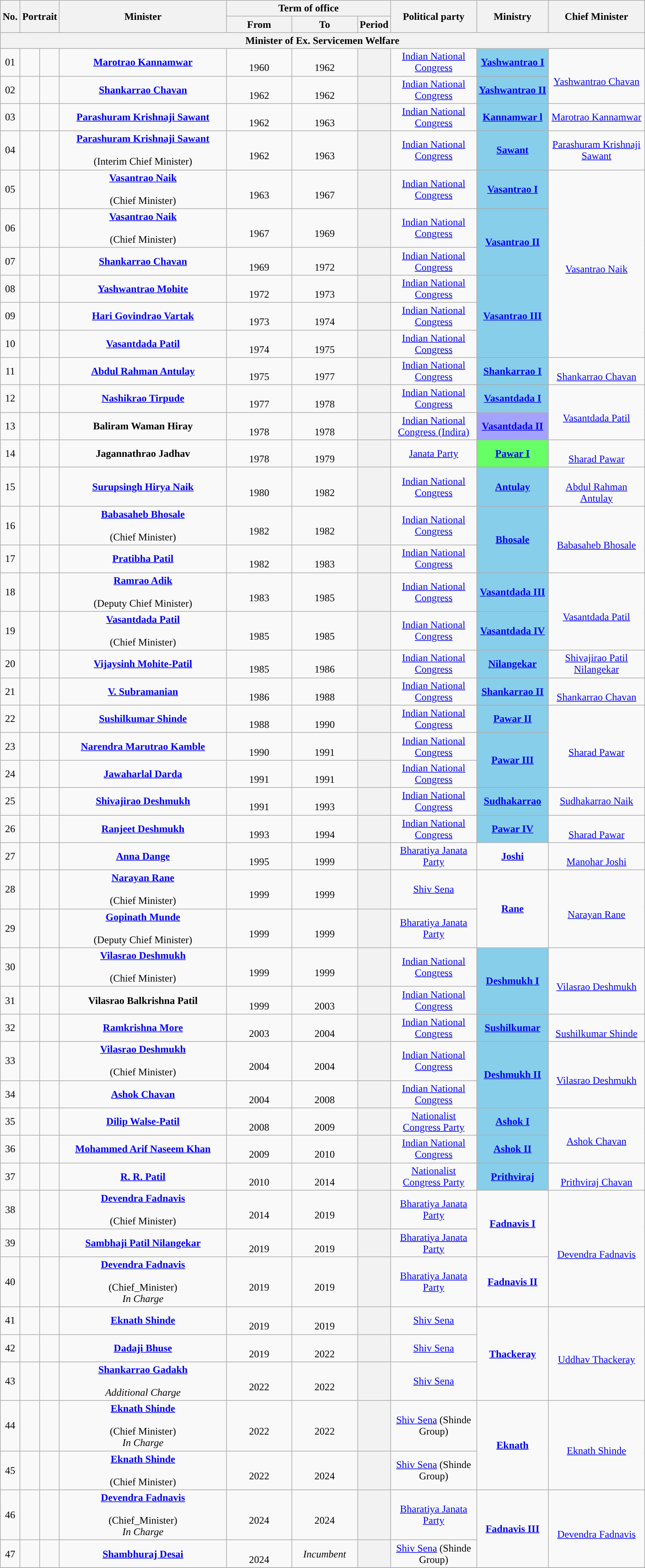<table class="wikitable" style="text-align:center">
<tr>
<th rowspan="2">No.</th>
<th rowspan="2" colspan="2">Portrait</th>
<th rowspan="2" style="width:16em">Minister<br></th>
<th colspan="3">Term of office</th>
<th rowspan="2" style="width:8em">Political party</th>
<th rowspan="2">Ministry</th>
<th rowspan="2" style="width:9em">Chief Minister</th>
</tr>
<tr>
<th style="width:6em">From</th>
<th style="width:6em">To</th>
<th>Period</th>
</tr>
<tr>
<th colspan="10">Minister of Ex. Servicemen Welfare</th>
</tr>
<tr>
<td>01</td>
<td style="color:inherit;background:"></td>
<td></td>
<td><strong><a href='#'>Marotrao Kannamwar</a></strong> <br> </td>
<td><br>1960</td>
<td><br>1962</td>
<th></th>
<td><a href='#'>Indian National Congress</a></td>
<td bgcolor="#87CEEB"><a href='#'><strong>Yashwantrao I</strong></a></td>
<td rowspan="2"> <br><a href='#'>Yashwantrao Chavan</a></td>
</tr>
<tr>
<td>02</td>
<td style="color:inherit;background:"></td>
<td></td>
<td><strong><a href='#'>Shankarrao Chavan</a></strong> <br> </td>
<td><br>1962</td>
<td><br>1962</td>
<th></th>
<td><a href='#'>Indian National Congress</a></td>
<td bgcolor="#87CEEB"><a href='#'><strong>Yashwantrao II</strong></a></td>
</tr>
<tr>
<td>03</td>
<td style="color:inherit;background:"></td>
<td></td>
<td><strong><a href='#'>Parashuram Krishnaji Sawant</a></strong> <br> </td>
<td><br>1962</td>
<td><br>1963</td>
<th></th>
<td><a href='#'>Indian National Congress</a></td>
<td bgcolor="#87CEEB"><a href='#'><strong>Kannamwar l</strong></a></td>
<td><a href='#'>Marotrao Kannamwar</a></td>
</tr>
<tr>
<td>04</td>
<td style="color:inherit;background:"></td>
<td></td>
<td><strong><a href='#'>Parashuram Krishnaji Sawant</a></strong> <br>  <br>(Interim Chief Minister)</td>
<td><br>1962</td>
<td><br>1963</td>
<th></th>
<td><a href='#'>Indian National Congress</a></td>
<td bgcolor="#87CEEB"><a href='#'><strong>Sawant</strong></a></td>
<td><a href='#'>Parashuram Krishnaji Sawant</a></td>
</tr>
<tr>
<td>05</td>
<td style="color:inherit;background:"></td>
<td></td>
<td><strong><a href='#'>Vasantrao Naik</a></strong> <br> <br> (Chief Minister)</td>
<td><br>1963</td>
<td><br>1967</td>
<th></th>
<td><a href='#'>Indian National Congress</a></td>
<td bgcolor="#87CEEB"><a href='#'><strong>Vasantrao I</strong></a></td>
<td rowspan="6"><br><a href='#'>Vasantrao Naik</a></td>
</tr>
<tr>
<td>06</td>
<td style="color:inherit;background:"></td>
<td></td>
<td><strong><a href='#'>Vasantrao Naik</a></strong> <br> <br> (Chief Minister)</td>
<td><br>1967</td>
<td><br>1969</td>
<th></th>
<td><a href='#'>Indian National Congress</a></td>
<td rowspan="2" bgcolor="#87CEEB"><a href='#'><strong>Vasantrao II</strong></a></td>
</tr>
<tr>
<td>07</td>
<td style="color:inherit;background:"></td>
<td></td>
<td><strong><a href='#'>Shankarrao Chavan</a></strong>  <br> </td>
<td><br>1969</td>
<td><br>1972</td>
<th></th>
<td><a href='#'>Indian National Congress</a></td>
</tr>
<tr>
<td>08</td>
<td style="color:inherit;background:"></td>
<td></td>
<td><strong><a href='#'>Yashwantrao Mohite</a></strong> <br> </td>
<td><br>1972</td>
<td><br>1973</td>
<th></th>
<td><a href='#'>Indian National Congress</a></td>
<td rowspan="3" bgcolor="#87CEEB"><a href='#'><strong>Vasantrao III</strong></a></td>
</tr>
<tr>
<td>09</td>
<td style="color:inherit;background:"></td>
<td></td>
<td><strong><a href='#'>Hari Govindrao Vartak</a></strong> <br> </td>
<td><br>1973</td>
<td><br>1974</td>
<th></th>
<td><a href='#'>Indian National Congress</a></td>
</tr>
<tr>
<td>10</td>
<td style="color:inherit;background:"></td>
<td></td>
<td><strong><a href='#'>Vasantdada Patil</a></strong> <br> </td>
<td><br>1974</td>
<td><br>1975</td>
<th></th>
<td><a href='#'>Indian National Congress</a></td>
</tr>
<tr>
<td>11</td>
<td style="color:inherit;background:"></td>
<td></td>
<td><strong><a href='#'>Abdul Rahman Antulay</a></strong>  <br> </td>
<td><br>1975</td>
<td><br>1977</td>
<th></th>
<td><a href='#'>Indian National Congress</a></td>
<td rowspan="1" bgcolor="#87CEEB"><a href='#'><strong>Shankarrao I</strong></a></td>
<td rowspan="1"><br><a href='#'>Shankarrao Chavan</a></td>
</tr>
<tr>
<td>12</td>
<td style="color:inherit;background:"></td>
<td></td>
<td><strong><a href='#'>Nashikrao Tirpude</a></strong> <br> </td>
<td><br>1977</td>
<td><br>1978</td>
<th></th>
<td><a href='#'>Indian National Congress</a></td>
<td rowspan="1" bgcolor="#88CEEB"><a href='#'><strong>Vasantdada I</strong></a></td>
<td rowspan="2"><br><a href='#'>Vasantdada Patil</a></td>
</tr>
<tr>
<td>13</td>
<td style="color:inherit;background:"></td>
<td></td>
<td><strong>Baliram Waman Hiray</strong> <br> </td>
<td><br>1978</td>
<td><br>1978</td>
<th></th>
<td><a href='#'>Indian National Congress (Indira)</a></td>
<td rowspan="1" bgcolor="#A3A3FF"><a href='#'><strong>Vasantdada II</strong></a></td>
</tr>
<tr>
<td>14</td>
<td style="color:inherit;background:"></td>
<td></td>
<td><strong>Jagannathrao Jadhav</strong>  <br> </td>
<td><br>1978</td>
<td><br>1979</td>
<th></th>
<td><a href='#'>Janata Party</a></td>
<td rowspan="1" bgcolor="#66FF66"><a href='#'><strong>Pawar I</strong></a></td>
<td rowspan="1"><br><a href='#'>Sharad Pawar</a></td>
</tr>
<tr>
<td>15</td>
<td style="color:inherit;background:"></td>
<td></td>
<td><strong><a href='#'>Surupsingh Hirya Naik</a></strong> <br> </td>
<td><br>1980</td>
<td><br>1982</td>
<th></th>
<td><a href='#'>Indian National Congress</a></td>
<td rowspan="1" bgcolor="#87CEEB"><a href='#'><strong>Antulay</strong></a></td>
<td rowspan="1"> <br><a href='#'>Abdul Rahman Antulay</a></td>
</tr>
<tr>
<td>16</td>
<td style="color:inherit;background:"></td>
<td></td>
<td><strong><a href='#'>Babasaheb Bhosale</a></strong> <br> <br> (Chief Minister)</td>
<td><br>1982</td>
<td><br>1982</td>
<th></th>
<td><a href='#'>Indian National Congress</a></td>
<td rowspan="2" bgcolor="#87CEEB"><a href='#'><strong>Bhosale</strong></a></td>
<td rowspan="2"> <br><a href='#'>Babasaheb Bhosale</a></td>
</tr>
<tr>
<td>17</td>
<td style="color:inherit;background:"></td>
<td></td>
<td><strong><a href='#'>Pratibha Patil</a></strong> <br> </td>
<td><br>1982</td>
<td><br>1983</td>
<th></th>
<td><a href='#'>Indian National Congress</a></td>
</tr>
<tr>
<td>18</td>
<td style="color:inherit;background:"></td>
<td></td>
<td><strong><a href='#'>Ramrao Adik</a></strong> <br> <br>(Deputy Chief Minister)</td>
<td><br>1983</td>
<td><br>1985</td>
<th></th>
<td><a href='#'>Indian National Congress</a></td>
<td rowspan="1" bgcolor="#87CEEB"><a href='#'><strong>Vasantdada III</strong></a></td>
<td rowspan="2"><br><a href='#'>Vasantdada Patil</a></td>
</tr>
<tr>
<td>19</td>
<td style="color:inherit;background:"></td>
<td></td>
<td><strong><a href='#'>Vasantdada Patil</a></strong> <br> <br> (Chief Minister)</td>
<td><br>1985</td>
<td><br>1985</td>
<th></th>
<td><a href='#'>Indian National Congress</a></td>
<td rowspan="1" bgcolor="#87CEEB"><a href='#'><strong>Vasantdada IV</strong></a></td>
</tr>
<tr>
<td>20</td>
<td style="color:inherit;background:"></td>
<td></td>
<td><strong><a href='#'>Vijaysinh Mohite-Patil</a></strong> <br> </td>
<td><br>1985</td>
<td><br>1986</td>
<th></th>
<td><a href='#'>Indian National Congress</a></td>
<td rowspan="1" bgcolor="#87CEEB"><a href='#'><strong>Nilangekar</strong></a></td>
<td rowspan="1"><a href='#'>Shivajirao Patil Nilangekar</a></td>
</tr>
<tr>
<td>21</td>
<td style="color:inherit;background:"></td>
<td></td>
<td><strong><a href='#'>V. Subramanian</a></strong> <br> </td>
<td><br>1986</td>
<td><br>1988</td>
<th></th>
<td><a href='#'>Indian National Congress</a></td>
<td rowspan="1"bgcolor="#87CEEB"><a href='#'><strong>Shankarrao II</strong></a></td>
<td rowspan="1"> <br><a href='#'>Shankarrao Chavan</a></td>
</tr>
<tr>
<td>22</td>
<td style="color:inherit;background:"></td>
<td></td>
<td><strong><a href='#'>Sushilkumar Shinde</a></strong> <br> </td>
<td><br>1988</td>
<td><br>1990</td>
<th></th>
<td><a href='#'>Indian National Congress</a></td>
<td rowspan="1" bgcolor="#87CEEB"><a href='#'><strong>Pawar II</strong></a></td>
<td rowspan="3"> <br><a href='#'>Sharad Pawar</a></td>
</tr>
<tr>
<td>23</td>
<td style="color:inherit;background:"></td>
<td></td>
<td><strong><a href='#'>Narendra Marutrao Kamble</a></strong> <br> </td>
<td><br>1990</td>
<td><br>1991</td>
<th></th>
<td><a href='#'>Indian National Congress</a></td>
<td rowspan="2" bgcolor="#87CEEB"><a href='#'><strong>Pawar III</strong></a></td>
</tr>
<tr>
<td>24</td>
<td style="color:inherit;background:"></td>
<td></td>
<td><strong><a href='#'>Jawaharlal Darda</a></strong> <br> </td>
<td><br>1991</td>
<td><br>1991</td>
<th></th>
<td><a href='#'>Indian National Congress</a></td>
</tr>
<tr>
<td>25</td>
<td style="color:inherit;background:"></td>
<td></td>
<td><strong><a href='#'>Shivajirao Deshmukh</a></strong> <br> </td>
<td><br>1991</td>
<td><br>1993</td>
<th></th>
<td><a href='#'>Indian National Congress</a></td>
<td rowspan="1" bgcolor="#87CEEB"><a href='#'><strong>Sudhakarrao</strong></a></td>
<td rowspan="1"><a href='#'>Sudhakarrao Naik</a></td>
</tr>
<tr>
<td>26</td>
<td style="color:inherit;background:"></td>
<td></td>
<td><strong><a href='#'>Ranjeet Deshmukh</a></strong> <br> </td>
<td><br>1993</td>
<td><br>1994</td>
<th></th>
<td><a href='#'>Indian National Congress</a></td>
<td rowspan="1" bgcolor="#87CEEB"><a href='#'><strong>Pawar IV</strong></a></td>
<td rowspan="1"> <br><a href='#'>Sharad Pawar</a></td>
</tr>
<tr>
<td>27</td>
<td style="color:inherit;background:"></td>
<td></td>
<td><strong><a href='#'>Anna Dange</a></strong> <br> </td>
<td><br>1995</td>
<td><br>1999</td>
<th></th>
<td><a href='#'>Bharatiya Janata Party</a></td>
<td rowspan="1"><a href='#'><strong>Joshi</strong></a></td>
<td rowspan="1"> <br><a href='#'>Manohar Joshi</a></td>
</tr>
<tr>
<td>28</td>
<td style="color:inherit;background:"></td>
<td></td>
<td><strong><a href='#'>Narayan Rane</a></strong> <br> <br> (Chief Minister)</td>
<td><br>1999</td>
<td><br>1999</td>
<th></th>
<td><a href='#'>Shiv Sena</a></td>
<td rowspan="2"><a href='#'><strong>Rane</strong></a></td>
<td rowspan="2"> <br><a href='#'>Narayan Rane</a></td>
</tr>
<tr>
<td>29</td>
<td style="color:inherit;background:"></td>
<td></td>
<td><strong><a href='#'>Gopinath Munde</a></strong> <br>  <br>(Deputy Chief Minister)</td>
<td><br>1999</td>
<td><br>1999</td>
<th></th>
<td><a href='#'>Bharatiya Janata Party</a></td>
</tr>
<tr>
<td>30</td>
<td style="color:inherit;background:"></td>
<td></td>
<td><strong><a href='#'>Vilasrao Deshmukh</a></strong> <br> <br>(Chief Minister)</td>
<td><br>1999</td>
<td><br>1999</td>
<th></th>
<td><a href='#'>Indian National Congress</a></td>
<td rowspan="2" bgcolor="#87CEEB"><a href='#'><strong>Deshmukh I</strong></a></td>
<td rowspan="2"> <br><a href='#'>Vilasrao Deshmukh</a></td>
</tr>
<tr>
<td>31</td>
<td style="color:inherit;background:"></td>
<td></td>
<td><strong>Vilasrao Balkrishna Patil</strong> <br> </td>
<td><br>1999</td>
<td><br>2003</td>
<th></th>
<td><a href='#'>Indian National Congress</a></td>
</tr>
<tr>
<td>32</td>
<td style="color:inherit;background:"></td>
<td></td>
<td><strong><a href='#'>Ramkrishna More</a></strong> <br> </td>
<td><br>2003</td>
<td><br>2004</td>
<th></th>
<td><a href='#'>Indian National Congress</a></td>
<td rowspan="1" bgcolor="#87CEEB"><a href='#'><strong>Sushilkumar</strong></a></td>
<td rowspan="1"> <br><a href='#'>Sushilkumar Shinde</a></td>
</tr>
<tr>
<td>33</td>
<td style="color:inherit;background:"></td>
<td></td>
<td><strong><a href='#'>Vilasrao Deshmukh</a></strong> <br> <br> (Chief Minister)</td>
<td><br>2004</td>
<td><br>2004</td>
<th></th>
<td><a href='#'>Indian National Congress</a></td>
<td rowspan="2" bgcolor="#87CEEB"><a href='#'><strong>Deshmukh II</strong></a></td>
<td rowspan="2"> <br><a href='#'>Vilasrao Deshmukh</a></td>
</tr>
<tr>
<td>34</td>
<td style="color:inherit;background:"></td>
<td></td>
<td><strong><a href='#'>Ashok Chavan</a></strong> <br> </td>
<td><br>2004</td>
<td><br>2008</td>
<th></th>
<td><a href='#'>Indian National Congress</a></td>
</tr>
<tr>
<td>35</td>
<td style="color:inherit;background:"></td>
<td></td>
<td><strong><a href='#'>Dilip Walse-Patil</a></strong> <br> </td>
<td><br>2008</td>
<td><br>2009</td>
<th></th>
<td><a href='#'>Nationalist Congress Party</a></td>
<td rowspan="1" bgcolor="#87CEEB"><a href='#'><strong>Ashok I</strong></a></td>
<td rowspan="2"><br><a href='#'>Ashok Chavan</a></td>
</tr>
<tr>
<td>36</td>
<td style="color:inherit;background:"></td>
<td></td>
<td><strong><a href='#'>Mohammed Arif Naseem Khan</a></strong>  <br> </td>
<td><br>2009</td>
<td><br>2010</td>
<th></th>
<td><a href='#'>Indian National Congress</a></td>
<td rowspan="1"bgcolor="#87CEEB"><a href='#'><strong>Ashok II</strong></a></td>
</tr>
<tr>
<td>37</td>
<td style="color:inherit;background:"></td>
<td></td>
<td><strong><a href='#'>R. R. Patil</a></strong> <br> </td>
<td><br>2010</td>
<td><br>2014</td>
<th></th>
<td><a href='#'>Nationalist Congress Party</a></td>
<td rowspan="1" bgcolor="#87CEEB"><a href='#'><strong>Prithviraj</strong></a></td>
<td rowspan="1"><br><a href='#'>Prithviraj Chavan</a></td>
</tr>
<tr>
<td>38</td>
<td style="color:inherit;background:"></td>
<td></td>
<td><strong><a href='#'>Devendra Fadnavis</a></strong>  <br>  <br>(Chief Minister)</td>
<td><br>2014</td>
<td><br>2019</td>
<th></th>
<td rowspan="1"><a href='#'>Bharatiya Janata Party</a></td>
<td rowspan="2"><a href='#'><strong>Fadnavis I</strong></a></td>
<td rowspan="3"> <br><a href='#'>Devendra Fadnavis</a></td>
</tr>
<tr>
<td>39</td>
<td style="color:inherit;background:"></td>
<td></td>
<td><strong><a href='#'>Sambhaji Patil Nilangekar</a></strong> <br> </td>
<td><br>2019</td>
<td><br>2019</td>
<th></th>
<td rowspan="1"><a href='#'>Bharatiya Janata Party</a></td>
</tr>
<tr>
<td>40</td>
<td style="color:inherit;background:"></td>
<td></td>
<td><strong><a href='#'>Devendra Fadnavis</a></strong>  <br> <br>(Chief_Minister) <br><em>In Charge</em></td>
<td><br>2019</td>
<td><br>2019</td>
<th></th>
<td><a href='#'>Bharatiya Janata Party</a></td>
<td rowspan="1"><a href='#'><strong>Fadnavis II</strong></a></td>
</tr>
<tr>
<td>41</td>
<td style="color:inherit;background:"></td>
<td></td>
<td><strong><a href='#'>Eknath Shinde</a></strong> <br> </td>
<td><br>2019</td>
<td><br>2019</td>
<th></th>
<td><a href='#'>Shiv Sena</a></td>
<td rowspan="3"><a href='#'><strong>Thackeray</strong></a></td>
<td rowspan="3"> <br><a href='#'>Uddhav Thackeray</a></td>
</tr>
<tr>
<td>42</td>
<td style="color:inherit;background:"></td>
<td></td>
<td><strong><a href='#'>Dadaji Bhuse</a></strong> <br> </td>
<td><br>2019</td>
<td><br>2022</td>
<th></th>
<td><a href='#'>Shiv Sena</a></td>
</tr>
<tr>
<td>43</td>
<td style="color:inherit;background:"></td>
<td></td>
<td><strong><a href='#'>Shankarrao Gadakh</a></strong> <br> <br> <em>Additional Charge</em></td>
<td><br>2022</td>
<td><br>2022</td>
<th></th>
<td><a href='#'>Shiv Sena</a></td>
</tr>
<tr>
<td>44</td>
<td style="color:inherit;background:"></td>
<td></td>
<td><strong><a href='#'>Eknath Shinde</a></strong> <br>  <br>(Chief Minister)<br><em>In Charge</em></td>
<td><br>2022</td>
<td><br>2022</td>
<th></th>
<td><a href='#'>Shiv Sena</a> (Shinde Group)</td>
<td rowspan="2"><a href='#'><strong>Eknath</strong></a></td>
<td rowspan="2"> <br><a href='#'>Eknath Shinde</a></td>
</tr>
<tr>
<td>45</td>
<td style="color:inherit;background:"></td>
<td></td>
<td><strong><a href='#'>Eknath Shinde</a></strong> <br>  <br>(Chief Minister)</td>
<td><br>2022</td>
<td><br>2024</td>
<th></th>
<td><a href='#'>Shiv Sena</a> (Shinde Group)</td>
</tr>
<tr>
<td>46</td>
<td style="color:inherit;background:"></td>
<td></td>
<td><strong><a href='#'>Devendra Fadnavis</a></strong>  <br> <br>(Chief_Minister) <br><em>In Charge</em></td>
<td><br>2024</td>
<td><br>2024</td>
<th></th>
<td><a href='#'>Bharatiya Janata Party</a></td>
<td rowspan="2"><a href='#'><strong>Fadnavis III</strong></a></td>
<td rowspan="2"> <br><a href='#'>Devendra Fadnavis</a></td>
</tr>
<tr>
<td>47</td>
<td style="color:inherit;background:"></td>
<td></td>
<td><strong><a href='#'>Shambhuraj Desai</a></strong>  <br> </td>
<td><br>2024</td>
<td><em>Incumbent</em></td>
<th></th>
<td><a href='#'>Shiv Sena</a> (Shinde Group)</td>
</tr>
<tr>
</tr>
</table>
